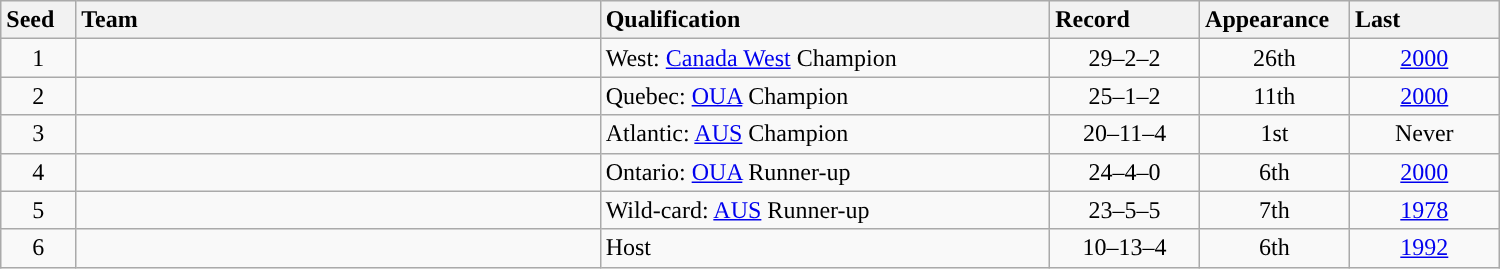<table class="wikitable sortable" style="text-align: center;" width=1000>
<tr style="background:#efefef; text-align:center">
<th style="text-align:left" width=5%>Seed</th>
<th style="text-align:left" width=35%>Team</th>
<th style="text-align:left" width=30%>Qualification</th>
<th style="text-align:left" width=10%>Record</th>
<th style="text-align:left" width=10%>Appearance</th>
<th style="text-align:left" width=10%>Last</th>
</tr>
<tr style="text-align:center">
<td style="text-align:center">1</td>
<td style="text-align:left"><a href='#'></a></td>
<td style="text-align:left">West: <a href='#'>Canada West</a> Champion</td>
<td style="text-align:center">29–2–2</td>
<td style="text-align:center">26th</td>
<td style="text-align:center"><a href='#'>2000</a></td>
</tr>
<tr style="text-align:center">
<td style="text-align:center">2</td>
<td style="text-align:left"><a href='#'></a></td>
<td style="text-align:left">Quebec: <a href='#'>OUA</a> Champion</td>
<td style="text-align:center">25–1–2</td>
<td style="text-align:center">11th</td>
<td style="text-align:center"><a href='#'>2000</a></td>
</tr>
<tr style="text-align:center">
<td style="text-align:center">3</td>
<td style="text-align:left"><a href='#'></a></td>
<td style="text-align:left">Atlantic: <a href='#'>AUS</a> Champion</td>
<td style="text-align:center">20–11–4</td>
<td style="text-align:center">1st</td>
<td style="text-align:center">Never</td>
</tr>
<tr style="text-align:center">
<td style="text-align:center">4</td>
<td style="text-align:left"><a href='#'></a></td>
<td style="text-align:left">Ontario: <a href='#'>OUA</a> Runner-up</td>
<td style="text-align:center">24–4–0</td>
<td style="text-align:center">6th</td>
<td style="text-align:center"><a href='#'>2000</a></td>
</tr>
<tr style="text-align:center">
<td style="text-align:center">5</td>
<td style="text-align:left"><a href='#'></a></td>
<td style="text-align:left">Wild-card: <a href='#'>AUS</a> Runner-up</td>
<td style="text-align:center">23–5–5</td>
<td style="text-align:center">7th</td>
<td style="text-align:center"><a href='#'>1978</a></td>
</tr>
<tr style="text-align:center">
<td style="text-align:center">6</td>
<td style="text-align:left"><a href='#'></a></td>
<td style="text-align:left">Host</td>
<td style="text-align:center">10–13–4</td>
<td style="text-align:center">6th</td>
<td style="text-align:center"><a href='#'>1992</a></td>
</tr>
</table>
